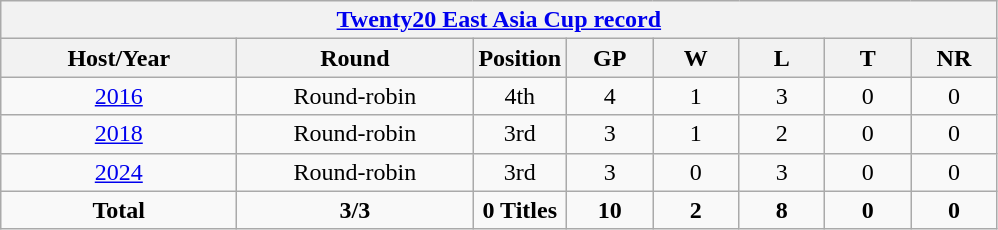<table class="wikitable" style="text-align: center;">
<tr>
<th colspan=8><a href='#'>Twenty20 East Asia Cup record</a></th>
</tr>
<tr>
<th width=150>Host/Year</th>
<th width=150>Round</th>
<th width=50>Position</th>
<th width=50>GP</th>
<th width=50>W</th>
<th width=50>L</th>
<th width=50>T</th>
<th width=50>NR</th>
</tr>
<tr>
<td> <a href='#'>2016</a></td>
<td>Round-robin</td>
<td>4th</td>
<td>4</td>
<td>1</td>
<td>3</td>
<td>0</td>
<td>0</td>
</tr>
<tr>
<td> <a href='#'>2018</a></td>
<td>Round-robin</td>
<td>3rd</td>
<td>3</td>
<td>1</td>
<td>2</td>
<td>0</td>
<td>0</td>
</tr>
<tr>
<td> <a href='#'>2024</a></td>
<td>Round-robin</td>
<td>3rd</td>
<td>3</td>
<td>0</td>
<td>3</td>
<td>0</td>
<td>0</td>
</tr>
<tr>
<td><strong>Total</strong></td>
<td><strong>3/3</strong></td>
<td><strong>0 Titles</strong></td>
<td><strong>10</strong></td>
<td><strong>2</strong></td>
<td><strong>8</strong></td>
<td><strong>0</strong></td>
<td><strong>0</strong></td>
</tr>
</table>
